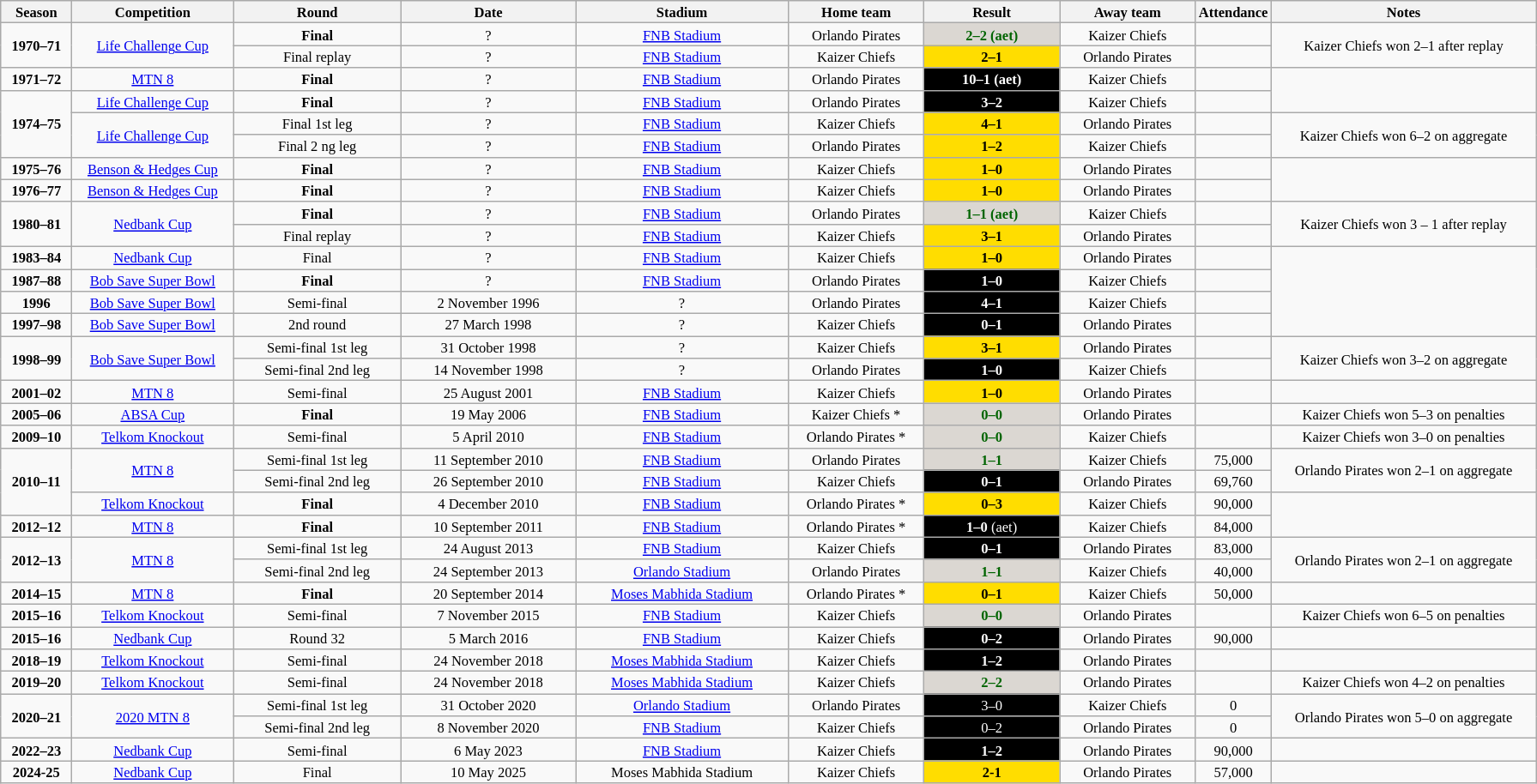<table class="wikitable" style="text-align: center; font-size: 11px">
<tr>
<th width="50">Season</th>
<th width="120">Competition</th>
<th width="125">Round</th>
<th width="130">Date</th>
<th width="160">Stadium</th>
<th width="100">Home team</th>
<th width="100">Result</th>
<th width="100">Away team</th>
<th width="50">Attendance</th>
<th width="200">Notes</th>
</tr>
<tr>
<td rowspan=2><strong>1970–71</strong></td>
<td rowspan=2><a href='#'>Life Challenge Cup</a></td>
<td><strong>Final</strong></td>
<td>?</td>
<td><a href='#'>FNB Stadium</a></td>
<td>Orlando Pirates</td>
<td style="background:#DBD7D2;color:#006400;"><strong>2–2 (aet)</strong></td>
<td>Kaizer Chiefs</td>
<td></td>
<td rowspan=2>Kaizer Chiefs won 2–1 after replay</td>
</tr>
<tr>
<td>Final replay</td>
<td>?</td>
<td><a href='#'>FNB Stadium</a></td>
<td>Kaizer Chiefs</td>
<td style="background:#ffdd00;color:#000;"><strong>2–1</strong></td>
<td>Orlando Pirates</td>
<td></td>
</tr>
<tr>
<td><strong>1971–72</strong></td>
<td><a href='#'>MTN 8</a></td>
<td><strong>Final</strong></td>
<td>?</td>
<td><a href='#'>FNB Stadium</a></td>
<td>Orlando Pirates</td>
<td style="background:#000000;color:#fff;"><strong>10–1 (aet)</strong></td>
<td>Kaizer Chiefs</td>
<td></td>
</tr>
<tr>
<td rowspan=3><strong>1974–75</strong></td>
<td><a href='#'>Life Challenge Cup</a></td>
<td><strong>Final</strong></td>
<td>?</td>
<td><a href='#'>FNB Stadium</a></td>
<td>Orlando Pirates</td>
<td style="background:#000000;color:#fff;"><strong>3–2</strong></td>
<td>Kaizer Chiefs</td>
<td></td>
</tr>
<tr>
<td rowspan=2><a href='#'>Life Challenge Cup</a></td>
<td>Final 1st leg</td>
<td>?</td>
<td><a href='#'>FNB Stadium</a></td>
<td>Kaizer Chiefs</td>
<td style="background:#ffdd00;color:#000;"><strong>4–1</strong></td>
<td>Orlando Pirates</td>
<td></td>
<td rowspan=2>Kaizer Chiefs won 6–2 on aggregate</td>
</tr>
<tr>
<td>Final 2 ng leg</td>
<td>?</td>
<td><a href='#'>FNB Stadium</a></td>
<td>Orlando Pirates</td>
<td style="background:#ffdd00;color:#000;"><strong>1–2</strong></td>
<td>Kaizer Chiefs</td>
<td></td>
</tr>
<tr>
<td><strong>1975–76</strong></td>
<td><a href='#'>Benson & Hedges Cup</a></td>
<td><strong>Final</strong></td>
<td>?</td>
<td><a href='#'>FNB Stadium</a></td>
<td>Kaizer Chiefs</td>
<td style="background:#ffdd00;color:#000;"><strong>1–0</strong></td>
<td>Orlando Pirates</td>
<td></td>
</tr>
<tr>
<td><strong>1976–77</strong></td>
<td><a href='#'>Benson & Hedges Cup</a></td>
<td><strong>Final</strong></td>
<td>?</td>
<td><a href='#'>FNB Stadium</a></td>
<td>Kaizer Chiefs</td>
<td style="background:#ffdd00;color:#000;"><strong>1–0</strong></td>
<td>Orlando Pirates</td>
<td></td>
</tr>
<tr>
<td rowspan=2><strong>1980–81</strong></td>
<td rowspan=2><a href='#'>Nedbank Cup</a></td>
<td><strong>Final</strong></td>
<td>?</td>
<td><a href='#'>FNB Stadium</a></td>
<td>Orlando Pirates</td>
<td style="background:#DBD7D2;color:#006400;"><strong>1–1 (aet)</strong></td>
<td>Kaizer Chiefs</td>
<td></td>
<td rowspan=2>Kaizer Chiefs won 3 – 1 after replay</td>
</tr>
<tr>
<td>Final replay</td>
<td>?</td>
<td><a href='#'>FNB Stadium</a></td>
<td>Kaizer Chiefs</td>
<td style="background:#ffdd00;color:#000;"><strong>3–1</strong></td>
<td>Orlando Pirates</td>
<td></td>
</tr>
<tr>
<td><strong>1983–84</strong></td>
<td><a href='#'>Nedbank Cup</a></td>
<td>Final</td>
<td>?</td>
<td><a href='#'>FNB Stadium</a></td>
<td>Kaizer Chiefs</td>
<td style="background:#ffdd00;color:#000;"><strong>1–0</strong></td>
<td>Orlando Pirates</td>
<td></td>
</tr>
<tr>
<td><strong>1987–88</strong></td>
<td><a href='#'>Bob Save Super Bowl</a></td>
<td><strong>Final</strong></td>
<td>?</td>
<td><a href='#'>FNB Stadium</a></td>
<td>Orlando Pirates</td>
<td style="background:#000000;color:#fff;"><strong>1–0</strong></td>
<td>Kaizer Chiefs</td>
<td></td>
</tr>
<tr>
<td><strong>1996</strong></td>
<td><a href='#'>Bob Save Super Bowl</a></td>
<td>Semi-final</td>
<td>2 November 1996</td>
<td>?</td>
<td>Orlando Pirates</td>
<td style="background:#000000;color:#fff;"><strong>4–1</strong></td>
<td>Kaizer Chiefs</td>
<td></td>
</tr>
<tr>
<td><strong>1997–98</strong></td>
<td><a href='#'>Bob Save Super Bowl</a></td>
<td>2nd round</td>
<td>27 March 1998</td>
<td>?</td>
<td>Kaizer Chiefs</td>
<td style="background:#000000;color:#fff;"><strong>0–1</strong></td>
<td>Orlando Pirates</td>
<td></td>
</tr>
<tr>
<td rowspan=2><strong>1998–99</strong></td>
<td rowspan=2><a href='#'>Bob Save Super Bowl</a></td>
<td>Semi-final 1st leg</td>
<td>31 October 1998</td>
<td>?</td>
<td>Kaizer Chiefs</td>
<td style="background:#ffdd00;color:#000;"><strong>3–1</strong></td>
<td>Orlando Pirates</td>
<td></td>
<td rowspan=2>Kaizer Chiefs won 3–2 on aggregate</td>
</tr>
<tr>
<td>Semi-final 2nd leg</td>
<td>14 November 1998</td>
<td>?</td>
<td>Orlando Pirates</td>
<td style="background:#000000;color:#fff;"><strong>1–0</strong></td>
<td>Kaizer Chiefs</td>
<td></td>
</tr>
<tr>
<td><strong>2001–02</strong></td>
<td><a href='#'>MTN 8</a></td>
<td>Semi-final</td>
<td>25 August 2001</td>
<td><a href='#'>FNB Stadium</a></td>
<td>Kaizer Chiefs</td>
<td style="background:#ffdd00;color:#000;"><strong>1–0</strong></td>
<td>Orlando Pirates</td>
<td></td>
</tr>
<tr>
<td><strong>2005–06</strong></td>
<td><a href='#'>ABSA Cup</a></td>
<td><strong>Final</strong></td>
<td>19 May 2006</td>
<td><a href='#'>FNB Stadium</a></td>
<td>Kaizer Chiefs *</td>
<td style="background:#DBD7D2;color:#006400;"><strong>0–0</strong></td>
<td>Orlando Pirates</td>
<td></td>
<td rowspan=1>Kaizer Chiefs won 5–3 on penalties</td>
</tr>
<tr>
<td><strong>2009–10</strong></td>
<td><a href='#'>Telkom Knockout</a></td>
<td>Semi-final</td>
<td>5 April 2010</td>
<td><a href='#'>FNB Stadium</a></td>
<td>Orlando Pirates *</td>
<td style="background:#DBD7D2;color:#006400;"><strong>0–0</strong></td>
<td>Kaizer Chiefs</td>
<td></td>
<td>Kaizer Chiefs won 3–0 on penalties</td>
</tr>
<tr>
<td rowspan=3><strong>2010–11</strong></td>
<td rowspan=2><a href='#'>MTN 8</a></td>
<td>Semi-final 1st leg</td>
<td>11 September 2010</td>
<td><a href='#'>FNB Stadium</a></td>
<td>Orlando Pirates</td>
<td style="background:#DBD7D2;color:#006400;"><strong>1–1</strong></td>
<td>Kaizer Chiefs</td>
<td>75,000</td>
<td rowspan=2>Orlando Pirates won 2–1 on aggregate</td>
</tr>
<tr>
<td>Semi-final 2nd leg</td>
<td>26 September 2010</td>
<td><a href='#'>FNB Stadium</a></td>
<td>Kaizer Chiefs</td>
<td style="background:#000000;color:#fff;"><strong>0–1</strong></td>
<td>Orlando Pirates</td>
<td>69,760</td>
</tr>
<tr>
<td><a href='#'>Telkom Knockout</a></td>
<td><strong>Final</strong></td>
<td>4 December 2010</td>
<td><a href='#'>FNB Stadium</a></td>
<td>Orlando Pirates *</td>
<td style="background:#ffdd00;color:#000;"><strong>0–3</strong></td>
<td>Kaizer Chiefs</td>
<td>90,000</td>
</tr>
<tr>
<td><strong>2012–12</strong></td>
<td><a href='#'>MTN 8</a></td>
<td><strong>Final</strong></td>
<td>10 September 2011</td>
<td><a href='#'>FNB Stadium</a></td>
<td>Orlando Pirates *</td>
<td style="background:#000000;color:#fff;"><strong>1–0</strong> (aet)</td>
<td>Kaizer Chiefs</td>
<td>84,000</td>
</tr>
<tr>
<td rowspan=2><strong>2012–13</strong></td>
<td rowspan=2><a href='#'>MTN 8</a></td>
<td>Semi-final 1st leg</td>
<td>24 August 2013</td>
<td><a href='#'>FNB Stadium</a></td>
<td>Kaizer Chiefs</td>
<td style="background:#000000;color:#fff;"><strong>0–1</strong></td>
<td>Orlando Pirates</td>
<td>83,000</td>
<td rowspan=2>Orlando Pirates won 2–1 on aggregate</td>
</tr>
<tr>
<td>Semi-final 2nd leg</td>
<td>24 September 2013</td>
<td><a href='#'>Orlando Stadium</a></td>
<td>Orlando Pirates</td>
<td style="background:#DBD7D2;color:#006400;"><strong>1–1</strong></td>
<td>Kaizer Chiefs</td>
<td>40,000</td>
</tr>
<tr>
<td><strong>2014–15</strong></td>
<td><a href='#'>MTN 8</a></td>
<td><strong>Final</strong></td>
<td>20 September 2014</td>
<td><a href='#'>Moses Mabhida Stadium</a></td>
<td>Orlando Pirates *</td>
<td style="background:#ffdd00;color:#000;"><strong>0–1</strong></td>
<td>Kaizer Chiefs</td>
<td>50,000</td>
</tr>
<tr>
<td><strong>2015–16</strong></td>
<td><a href='#'>Telkom Knockout</a></td>
<td>Semi-final</td>
<td>7 November 2015</td>
<td><a href='#'>FNB Stadium</a></td>
<td>Kaizer Chiefs</td>
<td style="background:#DBD7D2;color:#006400;"><strong>0–0</strong></td>
<td>Orlando Pirates</td>
<td></td>
<td>Kaizer Chiefs won 6–5 on penalties</td>
</tr>
<tr>
<td><strong>2015–16</strong></td>
<td><a href='#'>Nedbank Cup</a></td>
<td>Round 32</td>
<td>5 March 2016</td>
<td><a href='#'>FNB Stadium</a></td>
<td>Kaizer Chiefs</td>
<td style="background:#000000;color:#fff;"><strong>0–2</strong></td>
<td>Orlando Pirates</td>
<td>90,000</td>
<td></td>
</tr>
<tr>
<td><strong>2018–19</strong></td>
<td><a href='#'>Telkom Knockout</a></td>
<td>Semi-final</td>
<td>24 November 2018</td>
<td><a href='#'>Moses Mabhida Stadium</a></td>
<td>Kaizer Chiefs</td>
<td style="background:#000000;color:#fff;"><strong>1–2</strong></td>
<td>Orlando Pirates</td>
<td></td>
<td></td>
</tr>
<tr>
<td><strong>2019–20</strong></td>
<td><a href='#'>Telkom Knockout</a></td>
<td>Semi-final</td>
<td>24 November 2018</td>
<td><a href='#'>Moses Mabhida Stadium</a></td>
<td>Kaizer Chiefs</td>
<td style="background:#DBD7D2;color:#006400;"><strong>2–2</strong></td>
<td>Orlando Pirates</td>
<td></td>
<td>Kaizer Chiefs won 4–2 on penalties</td>
</tr>
<tr>
<td rowspan=2><strong>2020–21</strong></td>
<td rowspan=2><a href='#'>2020 MTN 8</a></td>
<td>Semi-final 1st leg</td>
<td>31 October 2020</td>
<td><a href='#'>Orlando Stadium</a></td>
<td>Orlando Pirates</td>
<td style="background:#000000;color:#fff;">3–0</td>
<td>Kaizer Chiefs</td>
<td>0</td>
<td rowspan=2>Orlando Pirates won 5–0 on aggregate</td>
</tr>
<tr>
<td>Semi-final 2nd leg</td>
<td>8 November 2020</td>
<td><a href='#'>FNB Stadium</a></td>
<td>Kaizer Chiefs</td>
<td style="background:#000000;color:#fff;">0–2</td>
<td>Orlando Pirates</td>
<td>0</td>
</tr>
<tr>
<td><strong>2022–23</strong></td>
<td><a href='#'>Nedbank Cup</a></td>
<td>Semi-final</td>
<td>6 May 2023</td>
<td><a href='#'>FNB Stadium</a></td>
<td>Kaizer Chiefs</td>
<td style="background:#000000;color:#fff;"><strong>1–2</strong></td>
<td>Orlando Pirates</td>
<td>90,000</td>
<td></td>
</tr>
<tr>
<td><strong>2024-25</strong></td>
<td><a href='#'>Nedbank Cup</a></td>
<td>Final</td>
<td>10 May 2025</td>
<td>Moses Mabhida Stadium</td>
<td>Kaizer Chiefs</td>
<td style=background:#ffdd00;color:#000><strong>2-1</strong></td>
<td>Orlando Pirates</td>
<td>57,000</td>
<td></td>
</tr>
</table>
